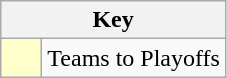<table class="wikitable" style="text-align: center;">
<tr>
<th colspan=2>Key</th>
</tr>
<tr>
<td style="background:#ffffcc; width:20px;"></td>
<td align=left>Teams to Playoffs</td>
</tr>
</table>
